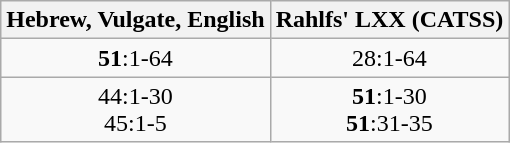<table class=wikitable>
<tr>
<th>Hebrew, Vulgate, English</th>
<th>Rahlfs' LXX (CATSS)</th>
</tr>
<tr>
<td align=center><strong>51</strong>:1-64</td>
<td align=center>28:1-64</td>
</tr>
<tr>
<td align=center>44:1-30<br>45:1-5</td>
<td align=center><strong>51</strong>:1-30<br><strong>51</strong>:31-35</td>
</tr>
</table>
